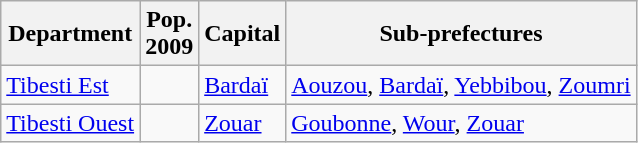<table class="wikitable">
<tr>
<th>Department</th>
<th>Pop.<br>2009</th>
<th>Capital</th>
<th>Sub-prefectures</th>
</tr>
<tr>
<td><a href='#'>Tibesti Est</a></td>
<td align="right"></td>
<td><a href='#'>Bardaï</a></td>
<td><a href='#'>Aouzou</a>, <a href='#'>Bardaï</a>, <a href='#'>Yebbibou</a>, <a href='#'>Zoumri</a></td>
</tr>
<tr>
<td><a href='#'>Tibesti Ouest</a></td>
<td align="right"></td>
<td><a href='#'>Zouar</a></td>
<td><a href='#'>Goubonne</a>, <a href='#'>Wour</a>, <a href='#'>Zouar</a></td>
</tr>
</table>
